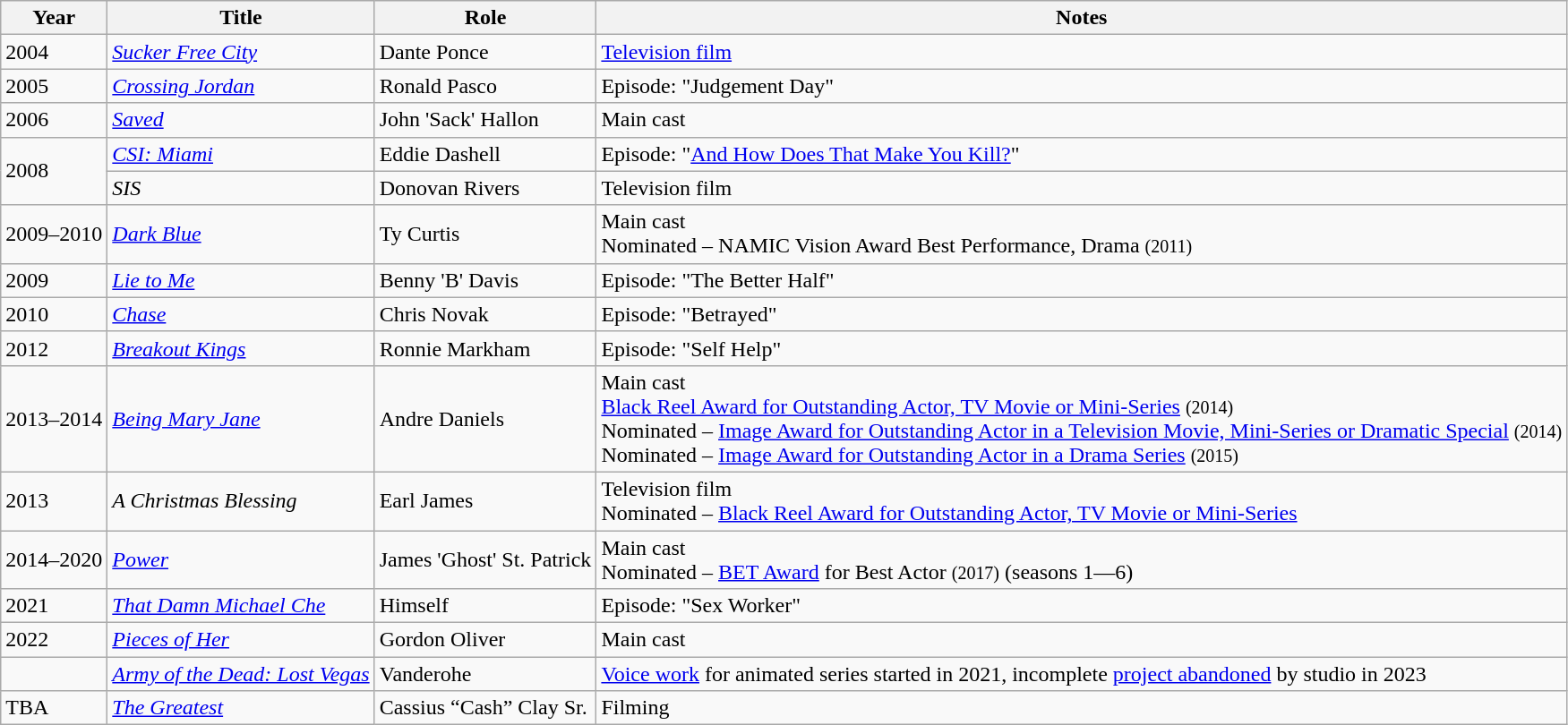<table class="wikitable sortable">
<tr>
<th>Year</th>
<th>Title</th>
<th>Role</th>
<th class="unsortable">Notes</th>
</tr>
<tr>
<td>2004</td>
<td><em><a href='#'>Sucker Free City</a></em></td>
<td>Dante Ponce</td>
<td><a href='#'>Television film</a></td>
</tr>
<tr>
<td>2005</td>
<td><em><a href='#'>Crossing Jordan</a></em></td>
<td>Ronald Pasco</td>
<td>Episode: "Judgement Day"</td>
</tr>
<tr>
<td>2006</td>
<td><em><a href='#'>Saved</a></em></td>
<td>John 'Sack' Hallon</td>
<td>Main cast</td>
</tr>
<tr>
<td rowspan="2">2008</td>
<td><em><a href='#'>CSI: Miami</a></em></td>
<td>Eddie Dashell</td>
<td>Episode: "<a href='#'>And How Does That Make You Kill?</a>"</td>
</tr>
<tr>
<td><em>SIS</em></td>
<td>Donovan Rivers</td>
<td>Television film</td>
</tr>
<tr>
<td>2009–2010</td>
<td><em><a href='#'>Dark Blue</a></em></td>
<td>Ty Curtis</td>
<td>Main cast<br>Nominated – NAMIC Vision Award Best Performance, Drama <small>(2011)</small></td>
</tr>
<tr>
<td>2009</td>
<td><em><a href='#'>Lie to Me</a></em></td>
<td>Benny 'B' Davis</td>
<td>Episode: "The Better Half"</td>
</tr>
<tr>
<td>2010</td>
<td><em><a href='#'>Chase</a></em></td>
<td>Chris Novak</td>
<td>Episode: "Betrayed"</td>
</tr>
<tr>
<td>2012</td>
<td><em><a href='#'>Breakout Kings</a></em></td>
<td>Ronnie Markham</td>
<td>Episode: "Self Help"</td>
</tr>
<tr>
<td>2013–2014</td>
<td><em><a href='#'>Being Mary Jane</a></em></td>
<td>Andre Daniels</td>
<td>Main cast<br><a href='#'>Black Reel Award for Outstanding Actor, TV Movie or Mini-Series</a> <small>(2014)</small><br>Nominated – <a href='#'>Image Award for Outstanding Actor in a Television Movie, Mini-Series or Dramatic Special</a> <small>(2014)</small><br>Nominated – <a href='#'>Image Award for Outstanding Actor in a Drama Series</a> <small>(2015)</small></td>
</tr>
<tr>
<td>2013</td>
<td><em>A Christmas Blessing</em></td>
<td>Earl James</td>
<td>Television film<br>Nominated – <a href='#'>Black Reel Award for Outstanding Actor, TV Movie or Mini-Series</a></td>
</tr>
<tr>
<td>2014–2020</td>
<td><em><a href='#'>Power</a></em></td>
<td>James 'Ghost' St. Patrick</td>
<td>Main cast<br>Nominated – <a href='#'>BET Award</a> for Best Actor <small>(2017)</small> (seasons 1—6)</td>
</tr>
<tr>
<td>2021</td>
<td><em><a href='#'>That Damn Michael Che</a></em></td>
<td>Himself</td>
<td>Episode: "Sex Worker"</td>
</tr>
<tr>
<td>2022</td>
<td><em><a href='#'>Pieces of Her</a></em></td>
<td>Gordon Oliver</td>
<td>Main cast</td>
</tr>
<tr>
<td></td>
<td><em><a href='#'>Army of the Dead: Lost Vegas</a></em></td>
<td>Vanderohe</td>
<td><a href='#'>Voice work</a> for animated series started in 2021, incomplete <a href='#'>project abandoned</a> by studio in 2023</td>
</tr>
<tr>
<td>TBA</td>
<td><em><a href='#'>The Greatest</a></em></td>
<td>Cassius “Cash” Clay Sr.</td>
<td>Filming</td>
</tr>
</table>
